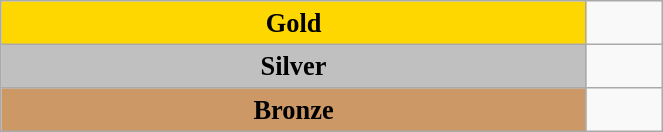<table class="wikitable" style=" text-align:center; font-size:110%;" width="35%">
<tr>
<td bgcolor="gold"><strong>Gold</strong></td>
<td></td>
</tr>
<tr>
<td bgcolor="silver"><strong>Silver</strong></td>
<td></td>
</tr>
<tr>
<td bgcolor="CC9966"><strong>Bronze</strong></td>
<td></td>
</tr>
</table>
